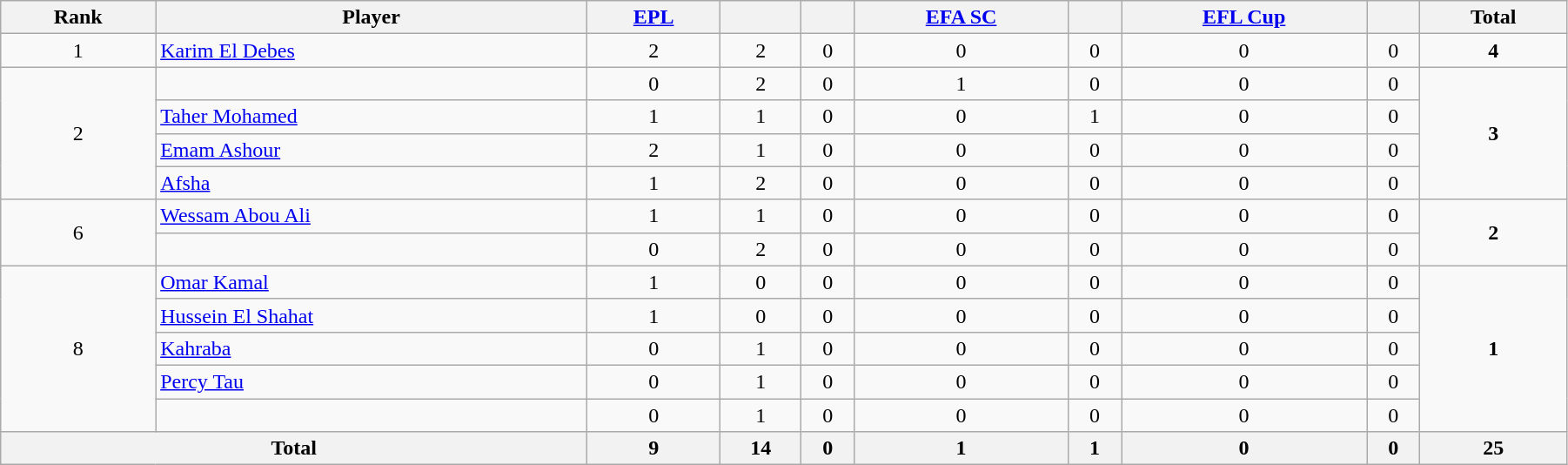<table class="wikitable sortable" style="text-align:center; width:95%">
<tr>
<th style=background-color:#;color:#>Rank</th>
<th style=background-color:#;color:#>Player</th>
<th style=background-color:#;color:#><a href='#'>EPL</a></th>
<th style=background-color:#;color:#></th>
<th style=background-color:#;color:#></th>
<th style=background-color:#;color:#><a href='#'>EFA SC</a></th>
<th style=background-color:#;color:#></th>
<th style=background-color:#;color:#><a href='#'>EFL Cup</a></th>
<th style=background-color:#;color:#></th>
<th style=background-color:#;color:#>Total</th>
</tr>
<tr>
<td rowspan=1>1</td>
<td align=left> <a href='#'>Karim El Debes</a></td>
<td>2</td>
<td>2</td>
<td>0</td>
<td>0</td>
<td>0</td>
<td>0</td>
<td>0</td>
<td rowspan=1><strong>4</strong></td>
</tr>
<tr>
<td rowspan=4>2</td>
<td align=left></td>
<td>0</td>
<td>2</td>
<td>0</td>
<td>1</td>
<td>0</td>
<td>0</td>
<td>0</td>
<td rowspan=4><strong>3</strong></td>
</tr>
<tr>
<td align=left> <a href='#'>Taher Mohamed</a></td>
<td>1</td>
<td>1</td>
<td>0</td>
<td>0</td>
<td>1</td>
<td>0</td>
<td>0</td>
</tr>
<tr>
<td align=left> <a href='#'>Emam Ashour</a></td>
<td>2</td>
<td>1</td>
<td>0</td>
<td>0</td>
<td>0</td>
<td>0</td>
<td>0</td>
</tr>
<tr>
<td align=left> <a href='#'>Afsha</a></td>
<td>1</td>
<td>2</td>
<td>0</td>
<td>0</td>
<td>0</td>
<td>0</td>
<td>0</td>
</tr>
<tr>
<td rowspan=2>6</td>
<td align=left> <a href='#'>Wessam Abou Ali</a></td>
<td>1</td>
<td>1</td>
<td>0</td>
<td>0</td>
<td>0</td>
<td>0</td>
<td>0</td>
<td rowspan=2><strong>2</strong></td>
</tr>
<tr>
<td align=left></td>
<td>0</td>
<td>2</td>
<td>0</td>
<td>0</td>
<td>0</td>
<td>0</td>
<td>0</td>
</tr>
<tr>
<td rowspan=5>8</td>
<td align=left> <a href='#'>Omar Kamal</a></td>
<td>1</td>
<td>0</td>
<td>0</td>
<td>0</td>
<td>0</td>
<td>0</td>
<td>0</td>
<td rowspan=5><strong>1</strong></td>
</tr>
<tr>
<td align=left> <a href='#'>Hussein El Shahat</a></td>
<td>1</td>
<td>0</td>
<td>0</td>
<td>0</td>
<td>0</td>
<td>0</td>
<td>0</td>
</tr>
<tr>
<td align=left> <a href='#'>Kahraba</a></td>
<td>0</td>
<td>1</td>
<td>0</td>
<td>0</td>
<td>0</td>
<td>0</td>
<td>0</td>
</tr>
<tr>
<td align=left> <a href='#'>Percy Tau</a></td>
<td>0</td>
<td>1</td>
<td>0</td>
<td>0</td>
<td>0</td>
<td>0</td>
<td>0</td>
</tr>
<tr>
<td align=left></td>
<td>0</td>
<td>1</td>
<td>0</td>
<td>0</td>
<td>0</td>
<td>0</td>
<td>0</td>
</tr>
<tr>
<th colspan=2>Total</th>
<th>9</th>
<th>14</th>
<th>0</th>
<th>1</th>
<th>1</th>
<th>0</th>
<th>0</th>
<th>25</th>
</tr>
</table>
